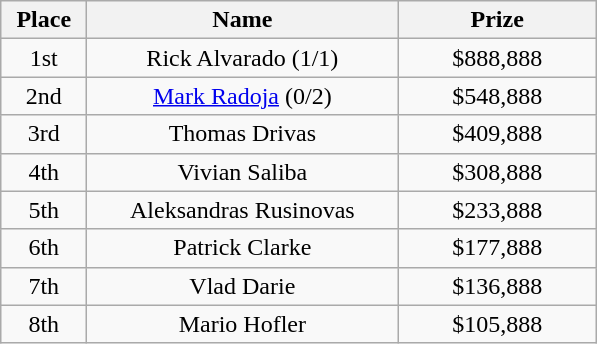<table class="wikitable">
<tr>
<th width="50">Place</th>
<th width="200">Name</th>
<th width="125">Prize</th>
</tr>
<tr>
<td align = "center">1st</td>
<td align = "center">Rick Alvarado (1/1)</td>
<td align = "center">$888,888</td>
</tr>
<tr>
<td align = "center">2nd</td>
<td align = "center"><a href='#'>Mark Radoja</a> (0/2)</td>
<td align = "center">$548,888</td>
</tr>
<tr>
<td align = "center">3rd</td>
<td align = "center">Thomas Drivas</td>
<td align = "center">$409,888</td>
</tr>
<tr>
<td align = "center">4th</td>
<td align = "center">Vivian Saliba</td>
<td align = "center">$308,888</td>
</tr>
<tr>
<td align = "center">5th</td>
<td align = "center">Aleksandras Rusinovas</td>
<td align = "center">$233,888</td>
</tr>
<tr>
<td align = "center">6th</td>
<td align = "center">Patrick Clarke</td>
<td align = "center">$177,888</td>
</tr>
<tr>
<td align = "center">7th</td>
<td align = "center">Vlad Darie</td>
<td align = "center">$136,888</td>
</tr>
<tr>
<td align = "center">8th</td>
<td align = "center">Mario Hofler</td>
<td align = "center">$105,888</td>
</tr>
</table>
